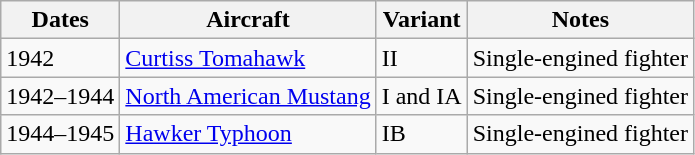<table class="wikitable">
<tr>
<th>Dates</th>
<th>Aircraft</th>
<th>Variant</th>
<th>Notes</th>
</tr>
<tr>
<td>1942</td>
<td><a href='#'>Curtiss Tomahawk</a></td>
<td>II</td>
<td>Single-engined fighter</td>
</tr>
<tr>
<td>1942–1944</td>
<td><a href='#'>North American Mustang</a></td>
<td>I and IA</td>
<td>Single-engined fighter</td>
</tr>
<tr>
<td>1944–1945</td>
<td><a href='#'>Hawker Typhoon</a></td>
<td>IB</td>
<td>Single-engined fighter</td>
</tr>
</table>
